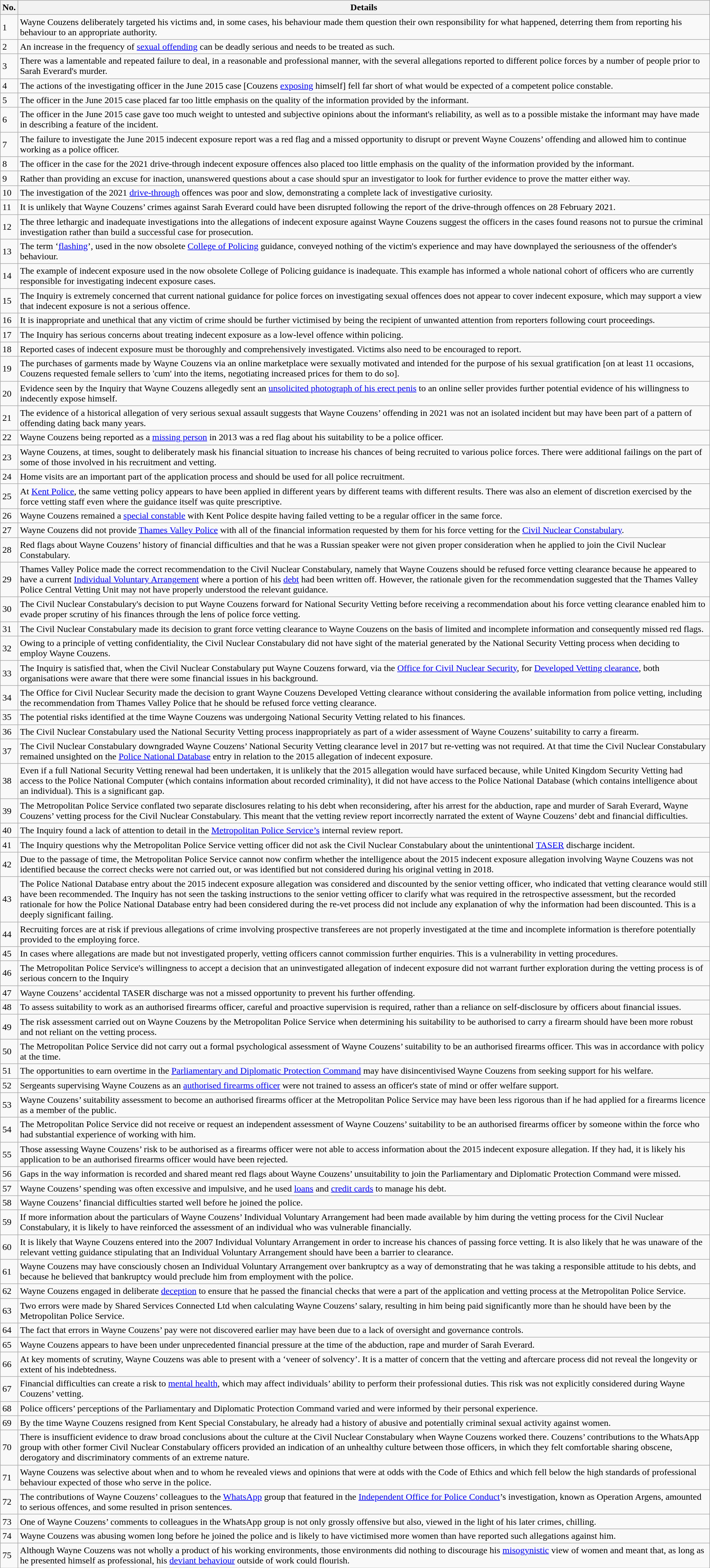<table class="wikitable sortable mw-collapsible">
<tr>
<th>No.</th>
<th>Details</th>
</tr>
<tr>
<td>1</td>
<td>Wayne Couzens deliberately targeted his victims and, in some cases, his behaviour made them question their own responsibility for what happened, deterring them from reporting his behaviour to an appropriate authority.</td>
</tr>
<tr>
<td>2</td>
<td>An increase in the frequency of <a href='#'>sexual offending</a> can be deadly serious and needs to be treated as such.</td>
</tr>
<tr>
<td>3</td>
<td>There was a lamentable and repeated failure to deal, in a reasonable and professional manner, with the several allegations reported to different police forces by a number of people prior to Sarah Everard's murder.</td>
</tr>
<tr>
<td>4</td>
<td>The actions of the investigating officer in the June 2015 case [Couzens <a href='#'>exposing</a> himself] fell far short of what would be expected of a competent police constable.</td>
</tr>
<tr>
<td>5</td>
<td>The officer in the June 2015 case placed far too little emphasis on the quality of the information provided by the informant.</td>
</tr>
<tr>
<td>6</td>
<td>The officer in the June 2015 case gave too much weight to untested and subjective opinions about the informant's reliability, as well as to a possible mistake the informant may have made in describing a feature of the incident.</td>
</tr>
<tr>
<td>7</td>
<td>The failure to investigate the June 2015 indecent exposure report was a red flag and a missed opportunity to disrupt or prevent Wayne Couzens’ offending and allowed him to continue working as a police officer.</td>
</tr>
<tr>
<td>8</td>
<td>The officer in the case for the 2021 drive-through indecent exposure offences also placed too little emphasis on the quality of the information provided by the informant.</td>
</tr>
<tr>
<td>9</td>
<td>Rather than providing an excuse for inaction, unanswered questions about a case should spur an investigator to look for further evidence to prove the matter either way.</td>
</tr>
<tr>
<td>10</td>
<td>The investigation of the 2021 <a href='#'>drive-through</a> offences was poor and slow, demonstrating a complete lack of investigative curiosity.</td>
</tr>
<tr>
<td>11</td>
<td>It is unlikely that Wayne Couzens’ crimes against Sarah Everard could have been disrupted following the report of the drive-through offences on 28 February 2021.</td>
</tr>
<tr>
<td>12</td>
<td>The three lethargic and inadequate investigations into the allegations of indecent exposure against Wayne Couzens suggest the officers in the cases found reasons not to pursue the criminal investigation rather than build a successful case for prosecution.</td>
</tr>
<tr>
<td>13</td>
<td>The term ‘<a href='#'>flashing</a>’, used in the now obsolete <a href='#'>College of Policing</a> guidance, conveyed nothing of the victim's experience and may have downplayed the seriousness of the offender's behaviour.</td>
</tr>
<tr>
<td>14</td>
<td>The example of indecent exposure used in the now obsolete College of Policing guidance is inadequate. This example has informed a whole national cohort of officers who are currently responsible for investigating indecent exposure cases.</td>
</tr>
<tr>
<td>15</td>
<td>The Inquiry is extremely concerned that current national guidance for police forces on investigating sexual offences does not appear to cover indecent exposure, which may support a view that indecent exposure is not a serious offence.</td>
</tr>
<tr>
<td>16</td>
<td>It is inappropriate and unethical that any victim of crime should be further victimised by being the recipient of unwanted attention from reporters following court proceedings.</td>
</tr>
<tr>
<td>17</td>
<td>The Inquiry has serious concerns about treating indecent exposure as a low-level offence within policing.</td>
</tr>
<tr>
<td>18</td>
<td>Reported cases of indecent exposure must be thoroughly and comprehensively investigated. Victims also need to be encouraged to report.</td>
</tr>
<tr>
<td>19</td>
<td>The purchases of garments made by Wayne Couzens via an online marketplace were sexually motivated and intended for the purpose of his sexual gratification [on at least 11 occasions, Couzens requested female sellers to 'cum' into the items, negotiating increased prices for them to do so].</td>
</tr>
<tr>
<td>20</td>
<td>Evidence seen by the Inquiry that Wayne Couzens allegedly sent an <a href='#'>unsolicited photograph of his erect penis</a> to an online seller provides further potential evidence of his willingness to indecently expose himself.</td>
</tr>
<tr>
<td>21</td>
<td>The evidence of a historical allegation of very serious sexual assault suggests that Wayne Couzens’ offending in 2021 was not an isolated incident but may have been part of a pattern of offending dating back many years.</td>
</tr>
<tr>
<td>22</td>
<td>Wayne Couzens being reported as a <a href='#'>missing person</a> in 2013 was a red flag about his suitability to be a police officer.</td>
</tr>
<tr>
<td>23</td>
<td>Wayne Couzens, at times, sought to deliberately mask his financial situation to increase his chances of being recruited to various police forces. There were additional failings on the part of some of those involved in his recruitment and vetting.</td>
</tr>
<tr>
<td>24</td>
<td>Home visits are an important part of the application process and should be used for all police recruitment.</td>
</tr>
<tr>
<td>25</td>
<td>At <a href='#'>Kent Police</a>, the same vetting policy appears to have been applied in different years by different teams with different results. There was also an element of discretion exercised by the force vetting staff even where the guidance itself was quite prescriptive.</td>
</tr>
<tr>
<td>26</td>
<td>Wayne Couzens remained a <a href='#'>special constable</a> with Kent Police despite having failed vetting to be a regular officer in the same force.</td>
</tr>
<tr>
<td>27</td>
<td>Wayne Couzens did not provide <a href='#'>Thames Valley Police</a> with all of the financial information requested by them for his force vetting for the <a href='#'>Civil Nuclear Constabulary</a>.</td>
</tr>
<tr>
<td>28</td>
<td>Red flags about Wayne Couzens’ history of financial difficulties and that he was a Russian speaker were not given proper consideration when he applied to join the Civil Nuclear Constabulary.</td>
</tr>
<tr>
<td>29</td>
<td>Thames Valley Police made the correct recommendation to the Civil Nuclear Constabulary, namely that Wayne Couzens should be refused force vetting clearance because he appeared to have a current <a href='#'>Individual Voluntary Arrangement</a> where a portion of his <a href='#'>debt</a> had been written off. However, the rationale given for the recommendation suggested that the Thames Valley Police Central Vetting Unit may not have properly understood the relevant guidance.</td>
</tr>
<tr>
<td>30</td>
<td>The Civil Nuclear Constabulary's decision to put Wayne Couzens forward for National Security Vetting before receiving a recommendation about his force vetting clearance enabled him to evade proper scrutiny of his finances through the lens of police force vetting.</td>
</tr>
<tr>
<td>31</td>
<td>The Civil Nuclear Constabulary made its decision to grant force vetting clearance to Wayne Couzens on the basis of limited and incomplete information and consequently missed red flags.</td>
</tr>
<tr>
<td>32</td>
<td>Owing to a principle of vetting confidentiality, the Civil Nuclear Constabulary did not have sight of the material generated by the National Security Vetting process when deciding to employ Wayne Couzens.</td>
</tr>
<tr>
<td>33</td>
<td>The Inquiry is satisfied that, when the Civil Nuclear Constabulary put Wayne Couzens forward, via the <a href='#'>Office for Civil Nuclear Security</a>, for <a href='#'>Developed Vetting clearance</a>, both organisations were aware that there were some financial issues in his background.</td>
</tr>
<tr>
<td>34</td>
<td>The Office for Civil Nuclear Security made the decision to grant Wayne Couzens Developed Vetting clearance without considering the available information from police vetting, including the recommendation from Thames Valley Police that he should be refused force vetting clearance.</td>
</tr>
<tr>
<td>35</td>
<td>The potential risks identified at the time Wayne Couzens was undergoing National Security Vetting related to his finances.</td>
</tr>
<tr>
<td>36</td>
<td>The Civil Nuclear Constabulary used the National Security Vetting process inappropriately as part of a wider assessment of Wayne Couzens’ suitability to carry a firearm.</td>
</tr>
<tr>
<td>37</td>
<td>The Civil Nuclear Constabulary downgraded Wayne Couzens’ National Security Vetting clearance level in 2017 but re-vetting was not required. At that time the Civil Nuclear Constabulary remained unsighted on the <a href='#'>Police National Database</a> entry in relation to the 2015 allegation of indecent exposure.</td>
</tr>
<tr>
<td>38</td>
<td>Even if a full National Security Vetting renewal had been undertaken, it is unlikely that the 2015 allegation would have surfaced because, while United Kingdom Security Vetting had access to the Police National Computer (which contains information about recorded criminality), it did not have access to the Police National Database (which contains intelligence about an individual). This is a significant gap.</td>
</tr>
<tr>
<td>39</td>
<td>The Metropolitan Police Service conflated two separate disclosures relating to his debt when reconsidering, after his arrest for the abduction, rape and murder of Sarah Everard, Wayne Couzens’ vetting process for the Civil Nuclear Constabulary. This meant that the vetting review report incorrectly narrated the extent of Wayne Couzens’ debt and financial difficulties.</td>
</tr>
<tr>
<td>40</td>
<td>The Inquiry found a lack of attention to detail in the <a href='#'>Metropolitan Police Service’s</a> internal review report.</td>
</tr>
<tr>
<td>41</td>
<td>The Inquiry questions why the Metropolitan Police Service vetting officer did not ask the Civil Nuclear Constabulary about the unintentional <a href='#'>TASER</a> discharge incident.</td>
</tr>
<tr>
<td>42</td>
<td>Due to the passage of time, the Metropolitan Police Service cannot now confirm whether the intelligence about the 2015 indecent exposure allegation involving Wayne Couzens was not identified because the correct checks were not carried out, or was identified but not considered during his original vetting in 2018.</td>
</tr>
<tr>
<td>43</td>
<td>The Police National Database entry about the 2015 indecent exposure allegation was considered and discounted by the senior vetting officer, who indicated that vetting clearance would still have been recommended. The Inquiry has not seen the tasking instructions to the senior vetting officer to clarify what was required in the retrospective assessment, but the recorded rationale for how the Police National Database entry had been considered during the re-vet process did not include any explanation of why the information had been discounted. This is a deeply significant failing.</td>
</tr>
<tr>
<td>44</td>
<td>Recruiting forces are at risk if previous allegations of crime involving prospective transferees are not properly investigated at the time and incomplete information is therefore potentially provided to the employing force.</td>
</tr>
<tr>
<td>45</td>
<td>In cases where allegations are made but not investigated properly, vetting officers cannot commission further enquiries. This is a vulnerability in vetting procedures.</td>
</tr>
<tr>
<td>46</td>
<td>The Metropolitan Police Service's willingness to accept a decision that an uninvestigated allegation of indecent exposure did not warrant further exploration during the vetting process is of serious concern to the Inquiry</td>
</tr>
<tr>
<td>47</td>
<td>Wayne Couzens’ accidental TASER discharge was not a missed opportunity to prevent his further offending.</td>
</tr>
<tr>
<td>48</td>
<td>To assess suitability to work as an authorised firearms officer, careful and proactive supervision is required, rather than a reliance on self-disclosure by officers about financial issues.</td>
</tr>
<tr>
<td>49</td>
<td>The risk assessment carried out on Wayne Couzens by the Metropolitan Police Service when determining his suitability to be authorised to carry a firearm should have been more robust and not reliant on the vetting process.</td>
</tr>
<tr>
<td>50</td>
<td>The Metropolitan Police Service did not carry out a formal psychological assessment of Wayne Couzens’ suitability to be an authorised firearms officer. This was in accordance with policy at the time.</td>
</tr>
<tr>
<td>51</td>
<td>The opportunities to earn overtime in the <a href='#'>Parliamentary and Diplomatic Protection Command</a> may have disincentivised Wayne Couzens from seeking support for his welfare.</td>
</tr>
<tr>
<td>52</td>
<td>Sergeants supervising Wayne Couzens as an <a href='#'>authorised firearms officer</a> were not trained to assess an officer's state of mind or offer welfare support.</td>
</tr>
<tr>
<td>53</td>
<td>Wayne Couzens’ suitability assessment to become an authorised firearms officer at the Metropolitan Police Service may have been less rigorous than if he had applied for a firearms licence as a member of the public.</td>
</tr>
<tr>
<td>54</td>
<td>The Metropolitan Police Service did not receive or request an independent assessment of Wayne Couzens’ suitability to be an authorised firearms officer by someone within the force who had substantial experience of working with him.</td>
</tr>
<tr>
<td>55</td>
<td>Those assessing Wayne Couzens’ risk to be authorised as a firearms officer were not able to access information about the 2015 indecent exposure allegation. If they had, it is likely his application to be an authorised firearms officer would have been rejected.</td>
</tr>
<tr>
<td>56</td>
<td>Gaps in the way information is recorded and shared meant red flags about Wayne Couzens’ unsuitability to join the Parliamentary and Diplomatic Protection Command were missed.</td>
</tr>
<tr>
<td>57</td>
<td>Wayne Couzens’ spending was often excessive and impulsive, and he used <a href='#'>loans</a> and <a href='#'>credit cards</a> to manage his debt.</td>
</tr>
<tr>
<td>58</td>
<td>Wayne Couzens’ financial difficulties started well before he joined the police.</td>
</tr>
<tr>
<td>59</td>
<td>If more information about the particulars of Wayne Couzens’ Individual Voluntary Arrangement had been made available by him during the vetting process for the Civil Nuclear Constabulary, it is likely to have reinforced the assessment of an individual who was vulnerable financially.</td>
</tr>
<tr>
<td>60</td>
<td>It is likely that Wayne Couzens entered into the 2007 Individual Voluntary Arrangement in order to increase his chances of passing force vetting. It is also likely that he was unaware of the relevant vetting guidance stipulating that an Individual Voluntary Arrangement should have been a barrier to clearance.</td>
</tr>
<tr>
<td>61</td>
<td>Wayne Couzens may have consciously chosen an Individual Voluntary Arrangement over bankruptcy as a way of demonstrating that he was taking a responsible attitude to his debts, and because he believed that bankruptcy would preclude him from employment with the police.</td>
</tr>
<tr>
<td>62</td>
<td>Wayne Couzens engaged in deliberate <a href='#'>deception</a> to ensure that he passed the financial checks that were a part of the application and vetting process at the Metropolitan Police Service.</td>
</tr>
<tr>
<td>63</td>
<td>Two errors were made by Shared Services Connected Ltd when calculating Wayne Couzens’ salary, resulting in him being paid significantly more than he should have been by the Metropolitan Police Service.</td>
</tr>
<tr>
<td>64</td>
<td>The fact that errors in Wayne Couzens’ pay were not discovered earlier may have been due to a lack of oversight and governance controls.</td>
</tr>
<tr>
<td>65</td>
<td>Wayne Couzens appears to have been under unprecedented financial pressure at the time of the abduction, rape and murder of Sarah Everard.</td>
</tr>
<tr>
<td>66</td>
<td>At key moments of scrutiny, Wayne Couzens was able to present with a ‘veneer of solvency’. It is a matter of concern that the vetting and aftercare process did not reveal the longevity or extent of his indebtedness.</td>
</tr>
<tr>
<td>67</td>
<td>Financial difficulties can create a risk to <a href='#'>mental health</a>, which may affect individuals’ ability to perform their professional duties. This risk was not explicitly considered during Wayne Couzens’ vetting.</td>
</tr>
<tr>
<td>68</td>
<td>Police officers’ perceptions of the Parliamentary and Diplomatic Protection Command varied and were informed by their personal experience.</td>
</tr>
<tr>
<td>69</td>
<td>By the time Wayne Couzens resigned from Kent Special Constabulary, he already had a history of abusive and potentially criminal sexual activity against women.</td>
</tr>
<tr>
<td>70</td>
<td>There is insufficient evidence to draw broad conclusions about the culture at the Civil Nuclear Constabulary when Wayne Couzens worked there. Couzens’ contributions to the WhatsApp group with other former Civil Nuclear Constabulary officers provided an indication of an unhealthy culture between those officers, in which they felt comfortable sharing obscene, derogatory and discriminatory comments of an extreme nature.</td>
</tr>
<tr>
<td>71</td>
<td>Wayne Couzens was selective about when and to whom he revealed views and opinions that were at odds with the Code of Ethics and which fell below the high standards of professional behaviour expected of those who serve in the police.</td>
</tr>
<tr>
<td>72</td>
<td>The contributions of Wayne Couzens’ colleagues to the <a href='#'>WhatsApp</a> group that featured in the <a href='#'>Independent Office for Police Conduct</a>’s investigation, known as Operation Argens, amounted to serious offences, and some resulted in prison sentences.</td>
</tr>
<tr>
<td>73</td>
<td>One of Wayne Couzens’ comments to colleagues in the WhatsApp group is not only grossly offensive but also, viewed in the light of his later crimes, chilling.</td>
</tr>
<tr>
<td>74</td>
<td>Wayne Couzens was abusing women long before he joined the police and is likely to have victimised more women than have reported such allegations against him.</td>
</tr>
<tr>
<td>75</td>
<td>Although Wayne Couzens was not wholly a product of his working environments, those environments did nothing to discourage his <a href='#'>misogynistic</a> view of women and meant that, as long as he presented himself as professional, his <a href='#'>deviant behaviour</a> outside of work could flourish.</td>
</tr>
</table>
